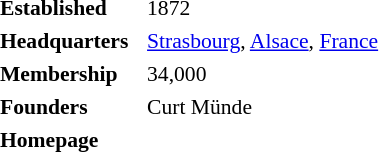<table class="toccolours" style="float: right; margin-left: 1em; width: 20em; font-size: 90%;" cellspacing="3">
<tr>
<td colspan="2" style="padding: 1em 0; text-align: center;"></td>
</tr>
<tr style="vertical-align: top;">
</tr>
<tr style="vertical-align: top;">
<td><strong>Established</strong></td>
<td style="padding-right: 1em;">1872</td>
</tr>
<tr style="vertical-align: top;">
<td><strong>Headquarters</strong></td>
<td style="padding-right: 1em;"><a href='#'>Strasbourg</a>, <a href='#'>Alsace</a>, <a href='#'>France</a></td>
</tr>
<tr style="vertical-align: top;">
<td><strong>Membership</strong></td>
<td style="padding-right: 1em;">34,000</td>
</tr>
<tr style="vertical-align: top;">
<td><strong>Founders</strong></td>
<td style="padding-right: 1em;">Curt Münde</td>
</tr>
<tr style="vertical-align: top;">
<td><strong>Homepage</strong></td>
<td style="padding-right: 1em;"></td>
</tr>
</table>
